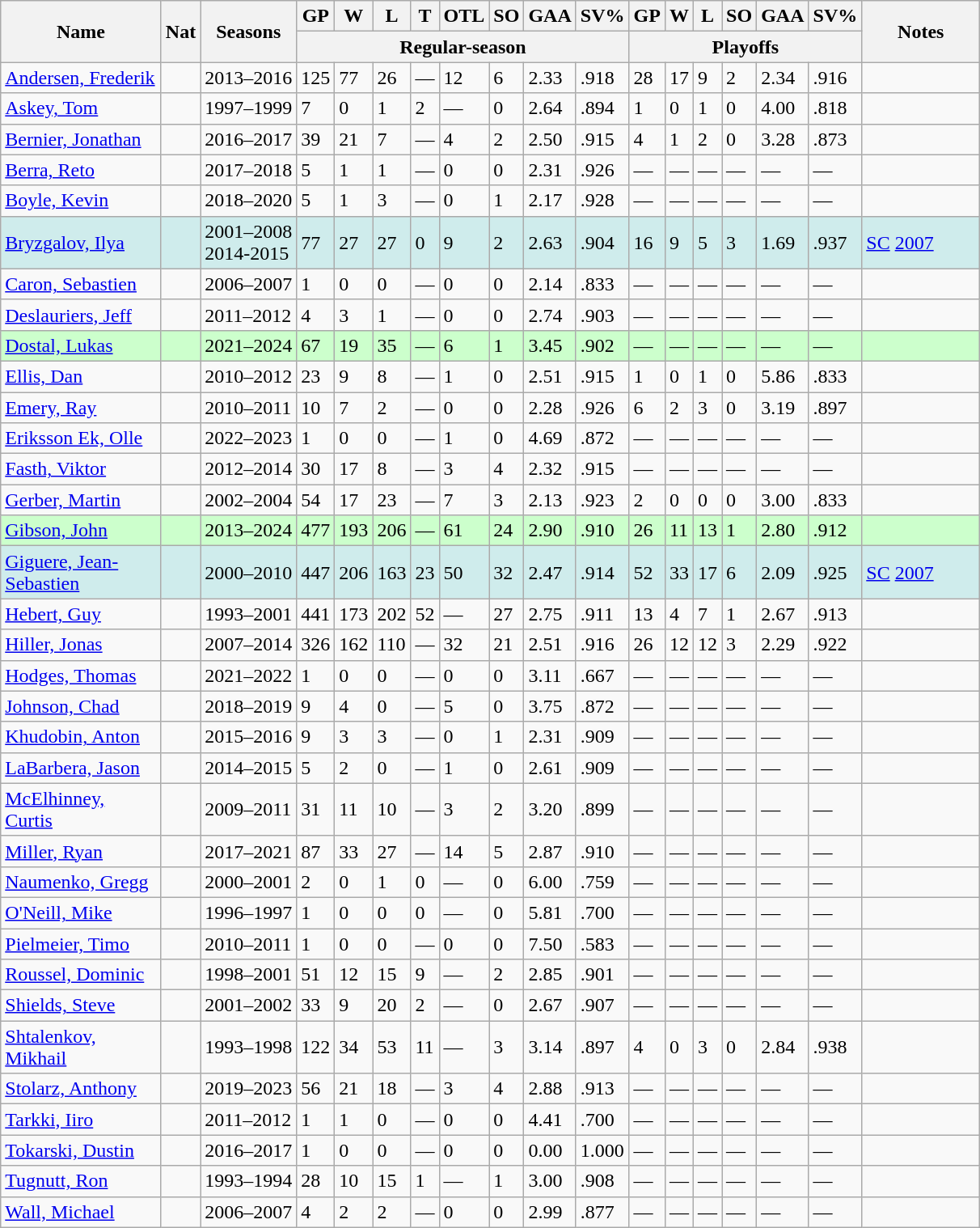<table class="wikitable sortable">
<tr>
<th rowspan="2" width="125px">Name</th>
<th rowspan="2">Nat</th>
<th rowspan="2">Seasons</th>
<th>GP</th>
<th>W</th>
<th>L</th>
<th>T</th>
<th>OTL</th>
<th>SO</th>
<th>GAA</th>
<th>SV%</th>
<th>GP</th>
<th>W</th>
<th>L</th>
<th>SO</th>
<th>GAA</th>
<th>SV%</th>
<th rowspan="2" width="90px" class="unsortable">Notes</th>
</tr>
<tr class="unsortable">
<th colspan="8">Regular-season</th>
<th colspan="6">Playoffs</th>
</tr>
<tr>
<td><a href='#'>Andersen, Frederik</a></td>
<td></td>
<td>2013–2016</td>
<td>125</td>
<td>77</td>
<td>26</td>
<td>—</td>
<td>12</td>
<td>6</td>
<td>2.33</td>
<td>.918</td>
<td>28</td>
<td>17</td>
<td>9</td>
<td>2</td>
<td>2.34</td>
<td>.916</td>
<td></td>
</tr>
<tr>
<td><a href='#'>Askey, Tom</a></td>
<td></td>
<td>1997–1999</td>
<td>7</td>
<td>0</td>
<td>1</td>
<td>2</td>
<td>—</td>
<td>0</td>
<td>2.64</td>
<td>.894</td>
<td>1</td>
<td>0</td>
<td>1</td>
<td>0</td>
<td>4.00</td>
<td>.818</td>
<td></td>
</tr>
<tr>
<td><a href='#'>Bernier, Jonathan</a></td>
<td></td>
<td>2016–2017</td>
<td>39</td>
<td>21</td>
<td>7</td>
<td>—</td>
<td>4</td>
<td>2</td>
<td>2.50</td>
<td>.915</td>
<td>4</td>
<td>1</td>
<td>2</td>
<td>0</td>
<td>3.28</td>
<td>.873</td>
<td></td>
</tr>
<tr>
<td><a href='#'>Berra, Reto</a></td>
<td></td>
<td>2017–2018</td>
<td>5</td>
<td>1</td>
<td>1</td>
<td>—</td>
<td>0</td>
<td>0</td>
<td>2.31</td>
<td>.926</td>
<td>—</td>
<td>—</td>
<td>—</td>
<td>—</td>
<td>—</td>
<td>—</td>
<td></td>
</tr>
<tr>
<td><a href='#'>Boyle, Kevin</a></td>
<td></td>
<td>2018–2020</td>
<td>5</td>
<td>1</td>
<td>3</td>
<td>—</td>
<td>0</td>
<td>1</td>
<td>2.17</td>
<td>.928</td>
<td>—</td>
<td>—</td>
<td>—</td>
<td>—</td>
<td>—</td>
<td>—</td>
<td></td>
</tr>
<tr bgcolor="#CFECEC">
<td><a href='#'>Bryzgalov, Ilya</a></td>
<td></td>
<td>2001–2008<br>2014-2015</td>
<td>77</td>
<td>27</td>
<td>27</td>
<td>0</td>
<td>9</td>
<td>2</td>
<td>2.63</td>
<td>.904</td>
<td>16</td>
<td>9</td>
<td>5</td>
<td>3</td>
<td>1.69</td>
<td>.937</td>
<td><a href='#'>SC</a> <a href='#'>2007</a></td>
</tr>
<tr>
<td><a href='#'>Caron, Sebastien</a></td>
<td></td>
<td>2006–2007</td>
<td>1</td>
<td>0</td>
<td>0</td>
<td>—</td>
<td>0</td>
<td>0</td>
<td>2.14</td>
<td>.833</td>
<td>—</td>
<td>—</td>
<td>—</td>
<td>—</td>
<td>—</td>
<td>—</td>
<td></td>
</tr>
<tr>
<td><a href='#'>Deslauriers, Jeff</a></td>
<td></td>
<td>2011–2012</td>
<td>4</td>
<td>3</td>
<td>1</td>
<td>—</td>
<td>0</td>
<td>0</td>
<td>2.74</td>
<td>.903</td>
<td>—</td>
<td>—</td>
<td>—</td>
<td>—</td>
<td>—</td>
<td>—</td>
<td></td>
</tr>
<tr bgcolor="#CCFFCC">
<td><a href='#'>Dostal, Lukas</a></td>
<td></td>
<td>2021–2024</td>
<td>67</td>
<td>19</td>
<td>35</td>
<td>—</td>
<td>6</td>
<td>1</td>
<td>3.45</td>
<td>.902</td>
<td>—</td>
<td>—</td>
<td>—</td>
<td>—</td>
<td>—</td>
<td>—</td>
<td></td>
</tr>
<tr>
<td><a href='#'>Ellis, Dan</a></td>
<td></td>
<td>2010–2012</td>
<td>23</td>
<td>9</td>
<td>8</td>
<td>—</td>
<td>1</td>
<td>0</td>
<td>2.51</td>
<td>.915</td>
<td>1</td>
<td>0</td>
<td>1</td>
<td>0</td>
<td>5.86</td>
<td>.833</td>
<td></td>
</tr>
<tr>
<td><a href='#'>Emery, Ray</a></td>
<td></td>
<td>2010–2011</td>
<td>10</td>
<td>7</td>
<td>2</td>
<td>—</td>
<td>0</td>
<td>0</td>
<td>2.28</td>
<td>.926</td>
<td>6</td>
<td>2</td>
<td>3</td>
<td>0</td>
<td>3.19</td>
<td>.897</td>
<td></td>
</tr>
<tr>
<td><a href='#'>Eriksson Ek, Olle</a></td>
<td></td>
<td>2022–2023</td>
<td>1</td>
<td>0</td>
<td>0</td>
<td>—</td>
<td>1</td>
<td>0</td>
<td>4.69</td>
<td>.872</td>
<td>—</td>
<td>—</td>
<td>—</td>
<td>—</td>
<td>—</td>
<td>—</td>
<td></td>
</tr>
<tr>
<td><a href='#'>Fasth, Viktor</a></td>
<td></td>
<td>2012–2014</td>
<td>30</td>
<td>17</td>
<td>8</td>
<td>—</td>
<td>3</td>
<td>4</td>
<td>2.32</td>
<td>.915</td>
<td>—</td>
<td>—</td>
<td>—</td>
<td>—</td>
<td>—</td>
<td>—</td>
<td></td>
</tr>
<tr>
<td><a href='#'>Gerber, Martin</a></td>
<td></td>
<td>2002–2004</td>
<td>54</td>
<td>17</td>
<td>23</td>
<td>—</td>
<td>7</td>
<td>3</td>
<td>2.13</td>
<td>.923</td>
<td>2</td>
<td>0</td>
<td>0</td>
<td>0</td>
<td>3.00</td>
<td>.833</td>
<td></td>
</tr>
<tr bgcolor="#CCFFCC">
<td><a href='#'>Gibson, John</a></td>
<td></td>
<td>2013–2024</td>
<td>477</td>
<td>193</td>
<td>206</td>
<td>—</td>
<td>61</td>
<td>24</td>
<td>2.90</td>
<td>.910</td>
<td>26</td>
<td>11</td>
<td>13</td>
<td>1</td>
<td>2.80</td>
<td>.912</td>
<td></td>
</tr>
<tr bgcolor="#CFECEC">
<td><a href='#'>Giguere, Jean-Sebastien</a></td>
<td></td>
<td>2000–2010</td>
<td>447</td>
<td>206</td>
<td>163</td>
<td>23</td>
<td>50</td>
<td>32</td>
<td>2.47</td>
<td>.914</td>
<td>52</td>
<td>33</td>
<td>17</td>
<td>6</td>
<td>2.09</td>
<td>.925</td>
<td><a href='#'>SC</a> <a href='#'>2007</a></td>
</tr>
<tr>
<td><a href='#'>Hebert, Guy</a></td>
<td></td>
<td>1993–2001</td>
<td>441</td>
<td>173</td>
<td>202</td>
<td>52</td>
<td>—</td>
<td>27</td>
<td>2.75</td>
<td>.911</td>
<td>13</td>
<td>4</td>
<td>7</td>
<td>1</td>
<td>2.67</td>
<td>.913</td>
<td></td>
</tr>
<tr>
<td><a href='#'>Hiller, Jonas</a></td>
<td></td>
<td>2007–2014</td>
<td>326</td>
<td>162</td>
<td>110</td>
<td>—</td>
<td>32</td>
<td>21</td>
<td>2.51</td>
<td>.916</td>
<td>26</td>
<td>12</td>
<td>12</td>
<td>3</td>
<td>2.29</td>
<td>.922</td>
<td></td>
</tr>
<tr>
<td><a href='#'>Hodges, Thomas</a></td>
<td></td>
<td>2021–2022</td>
<td>1</td>
<td>0</td>
<td>0</td>
<td>—</td>
<td>0</td>
<td>0</td>
<td>3.11</td>
<td>.667</td>
<td>—</td>
<td>—</td>
<td>—</td>
<td>—</td>
<td>—</td>
<td>—</td>
<td></td>
</tr>
<tr>
<td><a href='#'>Johnson, Chad</a></td>
<td></td>
<td>2018–2019</td>
<td>9</td>
<td>4</td>
<td>0</td>
<td>—</td>
<td>5</td>
<td>0</td>
<td>3.75</td>
<td>.872</td>
<td>—</td>
<td>—</td>
<td>—</td>
<td>—</td>
<td>—</td>
<td>—</td>
<td></td>
</tr>
<tr>
<td><a href='#'>Khudobin, Anton</a></td>
<td></td>
<td>2015–2016</td>
<td>9</td>
<td>3</td>
<td>3</td>
<td>—</td>
<td>0</td>
<td>1</td>
<td>2.31</td>
<td>.909</td>
<td>—</td>
<td>—</td>
<td>—</td>
<td>—</td>
<td>—</td>
<td>—</td>
<td></td>
</tr>
<tr>
<td><a href='#'>LaBarbera, Jason</a></td>
<td></td>
<td>2014–2015</td>
<td>5</td>
<td>2</td>
<td>0</td>
<td>—</td>
<td>1</td>
<td>0</td>
<td>2.61</td>
<td>.909</td>
<td>—</td>
<td>—</td>
<td>—</td>
<td>—</td>
<td>—</td>
<td>—</td>
<td></td>
</tr>
<tr>
<td><a href='#'>McElhinney, Curtis</a></td>
<td></td>
<td>2009–2011</td>
<td>31</td>
<td>11</td>
<td>10</td>
<td>—</td>
<td>3</td>
<td>2</td>
<td>3.20</td>
<td>.899</td>
<td>—</td>
<td>—</td>
<td>—</td>
<td>—</td>
<td>—</td>
<td>—</td>
<td></td>
</tr>
<tr>
<td><a href='#'>Miller, Ryan</a></td>
<td></td>
<td>2017–2021</td>
<td>87</td>
<td>33</td>
<td>27</td>
<td>—</td>
<td>14</td>
<td>5</td>
<td>2.87</td>
<td>.910</td>
<td>—</td>
<td>—</td>
<td>—</td>
<td>—</td>
<td>—</td>
<td>—</td>
<td></td>
</tr>
<tr>
<td><a href='#'>Naumenko, Gregg</a></td>
<td></td>
<td>2000–2001</td>
<td>2</td>
<td>0</td>
<td>1</td>
<td>0</td>
<td>—</td>
<td>0</td>
<td>6.00</td>
<td>.759</td>
<td>—</td>
<td>—</td>
<td>—</td>
<td>—</td>
<td>—</td>
<td>—</td>
<td></td>
</tr>
<tr>
<td><a href='#'>O'Neill, Mike</a></td>
<td></td>
<td>1996–1997</td>
<td>1</td>
<td>0</td>
<td>0</td>
<td>0</td>
<td>—</td>
<td>0</td>
<td>5.81</td>
<td>.700</td>
<td>—</td>
<td>—</td>
<td>—</td>
<td>—</td>
<td>—</td>
<td>—</td>
<td></td>
</tr>
<tr>
<td><a href='#'>Pielmeier, Timo</a></td>
<td></td>
<td>2010–2011</td>
<td>1</td>
<td>0</td>
<td>0</td>
<td>—</td>
<td>0</td>
<td>0</td>
<td>7.50</td>
<td>.583</td>
<td>—</td>
<td>—</td>
<td>—</td>
<td>—</td>
<td>—</td>
<td>—</td>
<td></td>
</tr>
<tr>
<td><a href='#'>Roussel, Dominic</a></td>
<td></td>
<td>1998–2001</td>
<td>51</td>
<td>12</td>
<td>15</td>
<td>9</td>
<td>—</td>
<td>2</td>
<td>2.85</td>
<td>.901</td>
<td>—</td>
<td>—</td>
<td>—</td>
<td>—</td>
<td>—</td>
<td>—</td>
<td></td>
</tr>
<tr>
<td><a href='#'>Shields, Steve</a></td>
<td></td>
<td>2001–2002</td>
<td>33</td>
<td>9</td>
<td>20</td>
<td>2</td>
<td>—</td>
<td>0</td>
<td>2.67</td>
<td>.907</td>
<td>—</td>
<td>—</td>
<td>—</td>
<td>—</td>
<td>—</td>
<td>—</td>
<td></td>
</tr>
<tr>
<td><a href='#'>Shtalenkov, Mikhail</a></td>
<td></td>
<td>1993–1998</td>
<td>122</td>
<td>34</td>
<td>53</td>
<td>11</td>
<td>—</td>
<td>3</td>
<td>3.14</td>
<td>.897</td>
<td>4</td>
<td>0</td>
<td>3</td>
<td>0</td>
<td>2.84</td>
<td>.938</td>
<td></td>
</tr>
<tr>
<td><a href='#'>Stolarz, Anthony</a></td>
<td></td>
<td>2019–2023</td>
<td>56</td>
<td>21</td>
<td>18</td>
<td>—</td>
<td>3</td>
<td>4</td>
<td>2.88</td>
<td>.913</td>
<td>—</td>
<td>—</td>
<td>—</td>
<td>—</td>
<td>—</td>
<td>—</td>
<td></td>
</tr>
<tr>
<td><a href='#'>Tarkki, Iiro</a></td>
<td></td>
<td>2011–2012</td>
<td>1</td>
<td>1</td>
<td>0</td>
<td>—</td>
<td>0</td>
<td>0</td>
<td>4.41</td>
<td>.700</td>
<td>—</td>
<td>—</td>
<td>—</td>
<td>—</td>
<td>—</td>
<td>—</td>
<td></td>
</tr>
<tr>
<td><a href='#'>Tokarski, Dustin</a></td>
<td></td>
<td>2016–2017</td>
<td>1</td>
<td>0</td>
<td>0</td>
<td>—</td>
<td>0</td>
<td>0</td>
<td>0.00</td>
<td>1.000</td>
<td>—</td>
<td>—</td>
<td>—</td>
<td>—</td>
<td>—</td>
<td>—</td>
<td></td>
</tr>
<tr>
<td><a href='#'>Tugnutt, Ron</a></td>
<td></td>
<td>1993–1994</td>
<td>28</td>
<td>10</td>
<td>15</td>
<td>1</td>
<td>—</td>
<td>1</td>
<td>3.00</td>
<td>.908</td>
<td>—</td>
<td>—</td>
<td>—</td>
<td>—</td>
<td>—</td>
<td>—</td>
<td></td>
</tr>
<tr>
<td><a href='#'>Wall, Michael</a></td>
<td></td>
<td>2006–2007</td>
<td>4</td>
<td>2</td>
<td>2</td>
<td>—</td>
<td>0</td>
<td>0</td>
<td>2.99</td>
<td>.877</td>
<td>—</td>
<td>—</td>
<td>—</td>
<td>—</td>
<td>—</td>
<td>—</td>
<td></td>
</tr>
</table>
